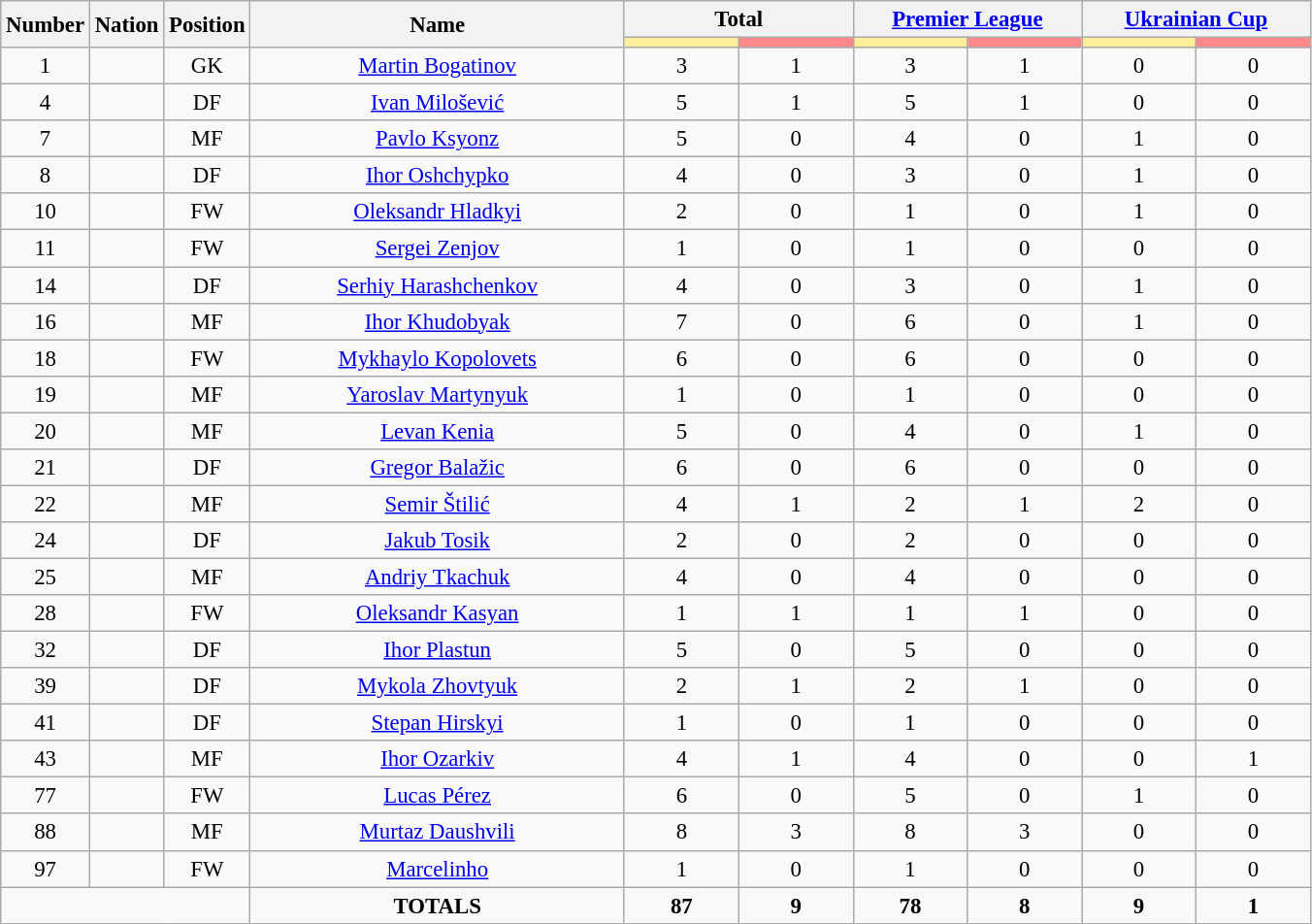<table class="wikitable" style="font-size: 95%; text-align: center;">
<tr>
<th width=40 rowspan="2">Number</th>
<th width=40 rowspan="2">Nation</th>
<th width=40 rowspan="2">Position</th>
<th width=250 rowspan="2">Name</th>
<th width=150 colspan="2">Total</th>
<th width=150 colspan="2"><a href='#'>Premier League</a></th>
<th width=150 colspan="2"><a href='#'>Ukrainian Cup</a></th>
</tr>
<tr>
<th width=60 style="background: #FFEE99"></th>
<th width=60 style="background: #FF8888"></th>
<th width=60 style="background: #FFEE99"></th>
<th width=60 style="background: #FF8888"></th>
<th width=60 style="background: #FFEE99"></th>
<th width=60 style="background: #FF8888"></th>
</tr>
<tr>
<td>1</td>
<td></td>
<td>GK</td>
<td><a href='#'>Martin Bogatinov</a></td>
<td>3</td>
<td>1</td>
<td>3</td>
<td>1</td>
<td>0</td>
<td>0</td>
</tr>
<tr>
<td>4</td>
<td></td>
<td>DF</td>
<td><a href='#'>Ivan Milošević</a></td>
<td>5</td>
<td>1</td>
<td>5</td>
<td>1</td>
<td>0</td>
<td>0</td>
</tr>
<tr>
<td>7</td>
<td></td>
<td>MF</td>
<td><a href='#'>Pavlo Ksyonz</a></td>
<td>5</td>
<td>0</td>
<td>4</td>
<td>0</td>
<td>1</td>
<td>0</td>
</tr>
<tr>
<td>8</td>
<td></td>
<td>DF</td>
<td><a href='#'>Ihor Oshchypko</a></td>
<td>4</td>
<td>0</td>
<td>3</td>
<td>0</td>
<td>1</td>
<td>0</td>
</tr>
<tr>
<td>10</td>
<td></td>
<td>FW</td>
<td><a href='#'>Oleksandr Hladkyi</a></td>
<td>2</td>
<td>0</td>
<td>1</td>
<td>0</td>
<td>1</td>
<td>0</td>
</tr>
<tr>
<td>11</td>
<td></td>
<td>FW</td>
<td><a href='#'>Sergei Zenjov</a></td>
<td>1</td>
<td>0</td>
<td>1</td>
<td>0</td>
<td>0</td>
<td>0</td>
</tr>
<tr>
<td>14</td>
<td></td>
<td>DF</td>
<td><a href='#'>Serhiy Harashchenkov</a></td>
<td>4</td>
<td>0</td>
<td>3</td>
<td>0</td>
<td>1</td>
<td>0</td>
</tr>
<tr>
<td>16</td>
<td></td>
<td>MF</td>
<td><a href='#'>Ihor Khudobyak</a></td>
<td>7</td>
<td>0</td>
<td>6</td>
<td>0</td>
<td>1</td>
<td>0</td>
</tr>
<tr>
<td>18</td>
<td></td>
<td>FW</td>
<td><a href='#'>Mykhaylo Kopolovets</a></td>
<td>6</td>
<td>0</td>
<td>6</td>
<td>0</td>
<td>0</td>
<td>0</td>
</tr>
<tr>
<td>19</td>
<td></td>
<td>MF</td>
<td><a href='#'>Yaroslav Martynyuk</a></td>
<td>1</td>
<td>0</td>
<td>1</td>
<td>0</td>
<td>0</td>
<td>0</td>
</tr>
<tr>
<td>20</td>
<td></td>
<td>MF</td>
<td><a href='#'>Levan Kenia</a></td>
<td>5</td>
<td>0</td>
<td>4</td>
<td>0</td>
<td>1</td>
<td>0</td>
</tr>
<tr>
<td>21</td>
<td></td>
<td>DF</td>
<td><a href='#'>Gregor Balažic</a></td>
<td>6</td>
<td>0</td>
<td>6</td>
<td>0</td>
<td>0</td>
<td>0</td>
</tr>
<tr>
<td>22</td>
<td></td>
<td>MF</td>
<td><a href='#'>Semir Štilić</a></td>
<td>4</td>
<td>1</td>
<td>2</td>
<td>1</td>
<td>2</td>
<td>0</td>
</tr>
<tr>
<td>24</td>
<td></td>
<td>DF</td>
<td><a href='#'>Jakub Tosik</a></td>
<td>2</td>
<td>0</td>
<td>2</td>
<td>0</td>
<td>0</td>
<td>0</td>
</tr>
<tr>
<td>25</td>
<td></td>
<td>MF</td>
<td><a href='#'>Andriy Tkachuk</a></td>
<td>4</td>
<td>0</td>
<td>4</td>
<td>0</td>
<td>0</td>
<td>0</td>
</tr>
<tr>
<td>28</td>
<td></td>
<td>FW</td>
<td><a href='#'>Oleksandr Kasyan</a></td>
<td>1</td>
<td>1</td>
<td>1</td>
<td>1</td>
<td>0</td>
<td>0</td>
</tr>
<tr>
<td>32</td>
<td></td>
<td>DF</td>
<td><a href='#'>Ihor Plastun</a></td>
<td>5</td>
<td>0</td>
<td>5</td>
<td>0</td>
<td>0</td>
<td>0</td>
</tr>
<tr>
<td>39</td>
<td></td>
<td>DF</td>
<td><a href='#'>Mykola Zhovtyuk</a></td>
<td>2</td>
<td>1</td>
<td>2</td>
<td>1</td>
<td>0</td>
<td>0</td>
</tr>
<tr>
<td>41</td>
<td></td>
<td>DF</td>
<td><a href='#'>Stepan Hirskyi</a></td>
<td>1</td>
<td>0</td>
<td>1</td>
<td>0</td>
<td>0</td>
<td>0</td>
</tr>
<tr>
<td>43</td>
<td></td>
<td>MF</td>
<td><a href='#'>Ihor Ozarkiv</a></td>
<td>4</td>
<td>1</td>
<td>4</td>
<td>0</td>
<td>0</td>
<td>1</td>
</tr>
<tr>
<td>77</td>
<td></td>
<td>FW</td>
<td><a href='#'>Lucas Pérez</a></td>
<td>6</td>
<td>0</td>
<td>5</td>
<td>0</td>
<td>1</td>
<td>0</td>
</tr>
<tr>
<td>88</td>
<td></td>
<td>MF</td>
<td><a href='#'>Murtaz Daushvili</a></td>
<td>8</td>
<td>3</td>
<td>8</td>
<td>3</td>
<td>0</td>
<td>0</td>
</tr>
<tr>
<td>97</td>
<td></td>
<td>FW</td>
<td><a href='#'>Marcelinho</a></td>
<td>1</td>
<td>0</td>
<td>1</td>
<td>0</td>
<td>0</td>
<td>0</td>
</tr>
<tr>
<td colspan="3"></td>
<td><strong>TOTALS</strong></td>
<td><strong>87</strong></td>
<td><strong>9</strong></td>
<td><strong>78</strong></td>
<td><strong>8</strong></td>
<td><strong>9</strong></td>
<td><strong>1</strong></td>
</tr>
</table>
